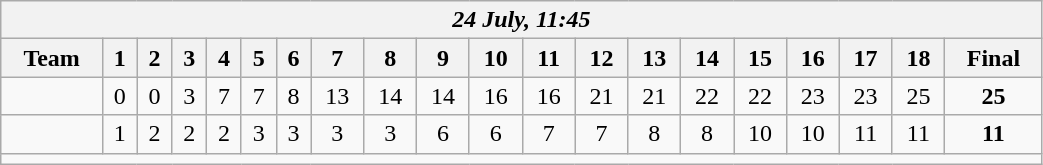<table class=wikitable style="text-align:center; width: 55%">
<tr>
<th colspan=20><em>24 July, 11:45</em></th>
</tr>
<tr>
<th>Team</th>
<th>1</th>
<th>2</th>
<th>3</th>
<th>4</th>
<th>5</th>
<th>6</th>
<th>7</th>
<th>8</th>
<th>9</th>
<th>10</th>
<th>11</th>
<th>12</th>
<th>13</th>
<th>14</th>
<th>15</th>
<th>16</th>
<th>17</th>
<th>18</th>
<th>Final</th>
</tr>
<tr>
<td align=left><strong></strong></td>
<td>0</td>
<td>0</td>
<td>3</td>
<td>7</td>
<td>7</td>
<td>8</td>
<td>13</td>
<td>14</td>
<td>14</td>
<td>16</td>
<td>16</td>
<td>21</td>
<td>21</td>
<td>22</td>
<td>22</td>
<td>23</td>
<td>23</td>
<td>25</td>
<td><strong>25</strong></td>
</tr>
<tr>
<td align=left></td>
<td>1</td>
<td>2</td>
<td>2</td>
<td>2</td>
<td>3</td>
<td>3</td>
<td>3</td>
<td>3</td>
<td>6</td>
<td>6</td>
<td>7</td>
<td>7</td>
<td>8</td>
<td>8</td>
<td>10</td>
<td>10</td>
<td>11</td>
<td>11</td>
<td><strong>11</strong></td>
</tr>
<tr>
<td colspan=20></td>
</tr>
</table>
